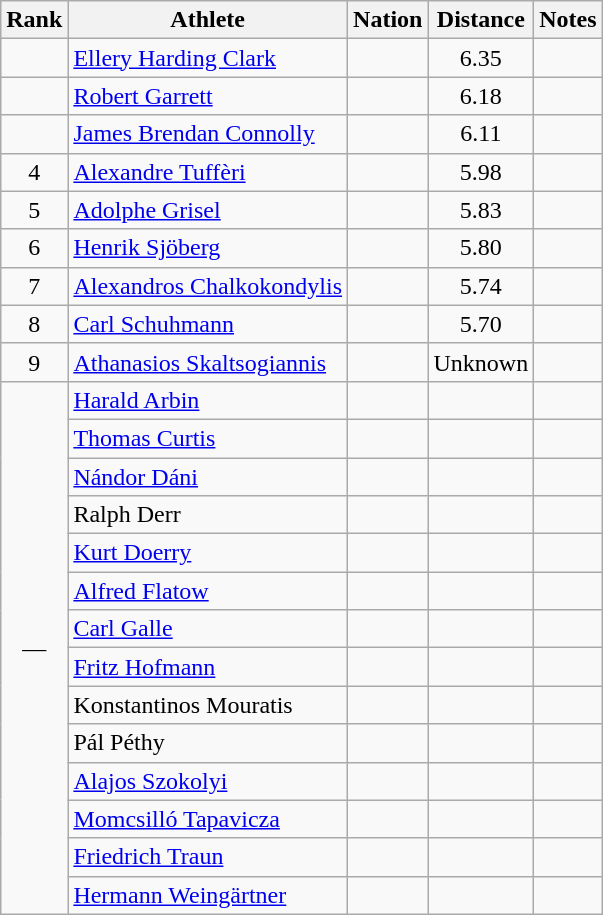<table class="wikitable sortable" style="text-align:center">
<tr>
<th>Rank</th>
<th>Athlete</th>
<th>Nation</th>
<th>Distance</th>
<th>Notes</th>
</tr>
<tr>
<td></td>
<td align=left><a href='#'>Ellery Harding Clark</a></td>
<td align=left></td>
<td>6.35</td>
<td></td>
</tr>
<tr>
<td></td>
<td align=left><a href='#'>Robert Garrett</a></td>
<td align=left></td>
<td>6.18</td>
<td></td>
</tr>
<tr>
<td></td>
<td align=left><a href='#'>James Brendan Connolly</a></td>
<td align=left></td>
<td>6.11</td>
<td></td>
</tr>
<tr>
<td>4</td>
<td align=left><a href='#'>Alexandre Tuffèri</a></td>
<td align=left></td>
<td>5.98</td>
<td></td>
</tr>
<tr>
<td>5</td>
<td align=left><a href='#'>Adolphe Grisel</a></td>
<td align=left></td>
<td>5.83</td>
<td></td>
</tr>
<tr>
<td>6</td>
<td align=left><a href='#'>Henrik Sjöberg</a></td>
<td align=left></td>
<td>5.80</td>
<td></td>
</tr>
<tr>
<td>7</td>
<td align=left><a href='#'>Alexandros Chalkokondylis</a></td>
<td align=left></td>
<td>5.74</td>
<td></td>
</tr>
<tr>
<td>8</td>
<td align=left><a href='#'>Carl Schuhmann</a></td>
<td align=left></td>
<td>5.70</td>
<td></td>
</tr>
<tr>
<td>9</td>
<td align=left><a href='#'>Athanasios Skaltsogiannis</a></td>
<td align=left></td>
<td data-sort-value=5.00>Unknown</td>
<td></td>
</tr>
<tr>
<td rowspan=14 data-sort-value=10>—</td>
<td align=left><a href='#'>Harald Arbin</a></td>
<td align=left></td>
<td data-sort-value=0.00></td>
<td></td>
</tr>
<tr>
<td align=left><a href='#'>Thomas Curtis</a></td>
<td align=left></td>
<td data-sort-value=0.00></td>
<td></td>
</tr>
<tr>
<td align=left><a href='#'>Nándor Dáni</a></td>
<td align=left></td>
<td data-sort-value=0.00></td>
<td></td>
</tr>
<tr>
<td align=left>Ralph Derr</td>
<td align=left></td>
<td data-sort-value=0.00></td>
<td></td>
</tr>
<tr>
<td align=left><a href='#'>Kurt Doerry</a></td>
<td align=left></td>
<td data-sort-value=0.00></td>
<td></td>
</tr>
<tr>
<td align=left><a href='#'>Alfred Flatow</a></td>
<td align=left></td>
<td data-sort-value=0.00></td>
<td></td>
</tr>
<tr>
<td align=left><a href='#'>Carl Galle</a></td>
<td align=left></td>
<td data-sort-value=0.00></td>
<td></td>
</tr>
<tr>
<td align=left><a href='#'>Fritz Hofmann</a></td>
<td align=left></td>
<td data-sort-value=0.00></td>
<td></td>
</tr>
<tr>
<td align=left>Konstantinos Mouratis</td>
<td align=left></td>
<td data-sort-value=0.00></td>
<td></td>
</tr>
<tr>
<td align=left>Pál Péthy</td>
<td align=left></td>
<td data-sort-value=0.00></td>
<td></td>
</tr>
<tr>
<td align=left><a href='#'>Alajos Szokolyi</a></td>
<td align=left></td>
<td data-sort-value=0.00></td>
<td></td>
</tr>
<tr>
<td align=left><a href='#'>Momcsilló Tapavicza</a></td>
<td align=left></td>
<td data-sort-value=0.00></td>
<td></td>
</tr>
<tr>
<td align=left><a href='#'>Friedrich Traun</a></td>
<td align=left></td>
<td data-sort-value=0.00></td>
<td></td>
</tr>
<tr>
<td align=left><a href='#'>Hermann Weingärtner</a></td>
<td align=left></td>
<td data-sort-value=0.00></td>
<td></td>
</tr>
</table>
